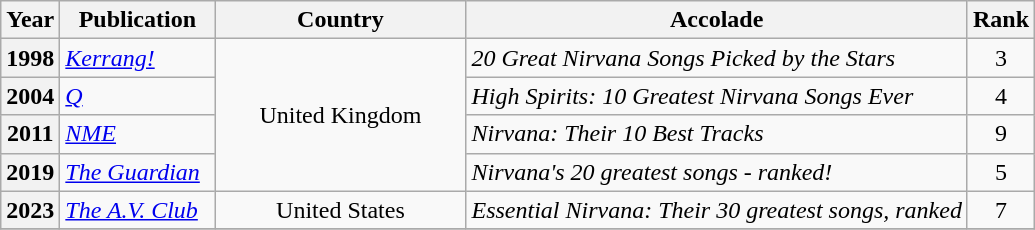<table class="wikitable plainrowheaders" style="text-align:left;">
<tr>
<th scope="col">Year</th>
<th scope="col" style="width:6em;">Publication</th>
<th scope="col" style="width:10em;">Country</th>
<th scope="col">Accolade</th>
<th scope="col">Rank</th>
</tr>
<tr>
<th scope="row">1998</th>
<td><em><a href='#'>Kerrang!</a></em></td>
<td style="text-align:center;" rowspan="4">United Kingdom</td>
<td><em>20 Great Nirvana Songs Picked by the Stars</em></td>
<td style="text-align:center;">3</td>
</tr>
<tr>
<th scope="row">2004</th>
<td><em><a href='#'>Q</a></em></td>
<td><em>High Spirits: 10 Greatest Nirvana Songs Ever</em></td>
<td style="text-align:center;">4</td>
</tr>
<tr>
<th scope="row">2011</th>
<td><em><a href='#'>NME</a></em></td>
<td><em>Nirvana: Their 10 Best Tracks</em></td>
<td style="text-align:center;">9</td>
</tr>
<tr>
<th scope="row">2019</th>
<td><em><a href='#'>The Guardian</a></em></td>
<td><em>Nirvana's 20 greatest songs - ranked!</em></td>
<td style="text-align:center;">5</td>
</tr>
<tr>
<th scope="row">2023</th>
<td><em><a href='#'>The A.V. Club</a></em></td>
<td style="text-align:center">United States</td>
<td><em>Essential Nirvana: Their 30 greatest songs, ranked</em></td>
<td style="text-align:center;">7</td>
</tr>
<tr>
</tr>
</table>
